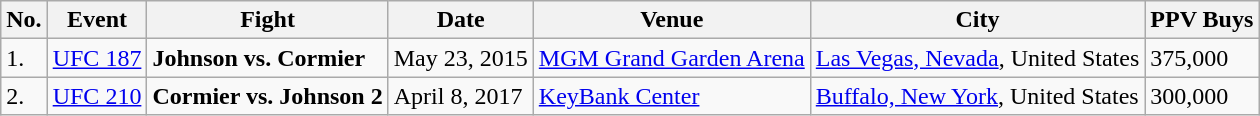<table class="wikitable">
<tr>
<th>No.</th>
<th>Event</th>
<th>Fight</th>
<th>Date</th>
<th>Venue</th>
<th>City</th>
<th>PPV Buys</th>
</tr>
<tr>
<td>1.</td>
<td><a href='#'>UFC 187</a></td>
<td><strong>Johnson vs. Cormier</strong></td>
<td>May 23, 2015</td>
<td><a href='#'>MGM Grand Garden Arena</a></td>
<td><a href='#'>Las Vegas, Nevada</a>, United States</td>
<td>375,000</td>
</tr>
<tr>
<td>2.</td>
<td><a href='#'>UFC 210</a></td>
<td><strong>Cormier vs. Johnson 2</strong></td>
<td>April 8, 2017</td>
<td><a href='#'>KeyBank Center</a></td>
<td><a href='#'>Buffalo, New York</a>, United States</td>
<td>300,000</td>
</tr>
</table>
